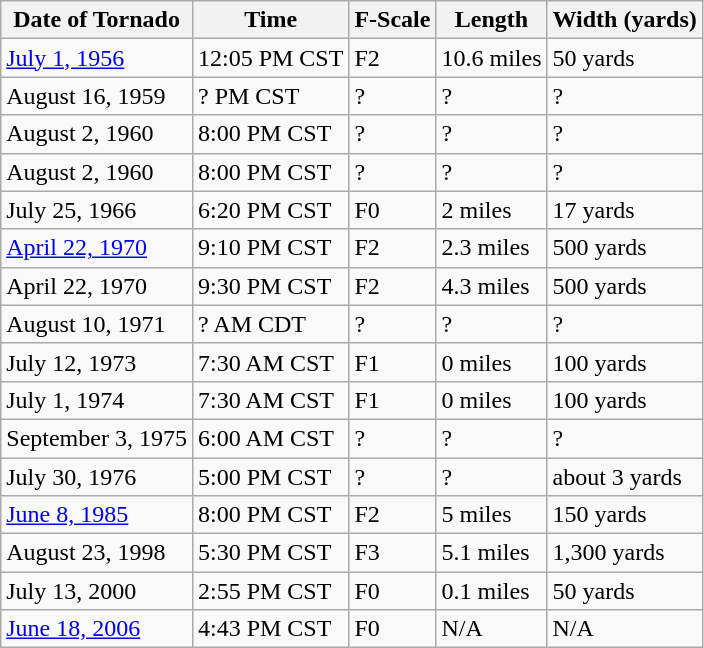<table class="wikitable collapsible">
<tr>
<th>Date of Tornado</th>
<th>Time</th>
<th>F-Scale</th>
<th>Length</th>
<th>Width (yards)</th>
</tr>
<tr>
<td><a href='#'>July 1, 1956</a></td>
<td>12:05 PM CST</td>
<td>F2</td>
<td>10.6 miles</td>
<td>50 yards</td>
</tr>
<tr>
<td>August 16, 1959</td>
<td>? PM CST</td>
<td>?</td>
<td>?</td>
<td>?</td>
</tr>
<tr>
<td>August 2, 1960</td>
<td>8:00 PM CST</td>
<td>?</td>
<td>?</td>
<td>?</td>
</tr>
<tr>
<td>August 2, 1960</td>
<td>8:00 PM CST</td>
<td>?</td>
<td>?</td>
<td>?</td>
</tr>
<tr>
<td>July 25, 1966</td>
<td>6:20 PM CST</td>
<td>F0</td>
<td>2 miles</td>
<td>17 yards</td>
</tr>
<tr>
<td><a href='#'>April 22, 1970</a></td>
<td>9:10 PM CST</td>
<td>F2</td>
<td>2.3 miles</td>
<td>500 yards</td>
</tr>
<tr>
<td>April 22, 1970</td>
<td>9:30 PM CST</td>
<td>F2</td>
<td>4.3 miles</td>
<td>500 yards</td>
</tr>
<tr>
<td>August 10, 1971</td>
<td>? AM CDT</td>
<td>?</td>
<td>?</td>
<td>?</td>
</tr>
<tr>
<td>July 12, 1973</td>
<td>7:30 AM CST</td>
<td>F1</td>
<td>0 miles</td>
<td>100 yards</td>
</tr>
<tr>
<td>July 1, 1974</td>
<td>7:30 AM CST</td>
<td>F1</td>
<td>0 miles</td>
<td>100 yards</td>
</tr>
<tr>
<td>September 3, 1975</td>
<td>6:00 AM CST</td>
<td>?</td>
<td>?</td>
<td>?</td>
</tr>
<tr>
<td>July 30, 1976</td>
<td>5:00 PM CST</td>
<td>?</td>
<td>?</td>
<td>about 3 yards</td>
</tr>
<tr>
<td><a href='#'>June 8, 1985</a></td>
<td>8:00 PM CST</td>
<td>F2</td>
<td>5 miles</td>
<td>150 yards</td>
</tr>
<tr>
<td>August 23, 1998</td>
<td>5:30 PM CST</td>
<td>F3</td>
<td>5.1 miles</td>
<td>1,300 yards</td>
</tr>
<tr>
<td>July 13, 2000</td>
<td>2:55 PM CST</td>
<td>F0</td>
<td>0.1 miles</td>
<td>50 yards</td>
</tr>
<tr>
<td><a href='#'>June 18, 2006</a></td>
<td>4:43 PM CST</td>
<td>F0</td>
<td>N/A</td>
<td>N/A</td>
</tr>
</table>
